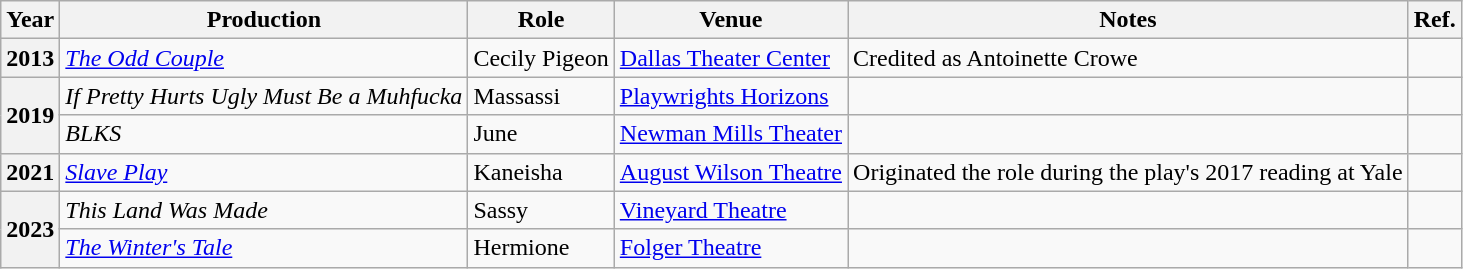<table class="wikitable plainrowheaders sortable">
<tr>
<th scope="col">Year</th>
<th scope="col">Production</th>
<th scope="col">Role</th>
<th scope="col">Venue</th>
<th scope="col">Notes</th>
<th scope="col">Ref.</th>
</tr>
<tr>
<th scope="row">2013</th>
<td><em><a href='#'>The Odd Couple</a></em></td>
<td>Cecily Pigeon</td>
<td><a href='#'>Dallas Theater Center</a></td>
<td>Credited as Antoinette Crowe</td>
<td align="center"></td>
</tr>
<tr>
<th scope="row" rowspan="2">2019</th>
<td><em>If Pretty Hurts Ugly Must Be a Muhfucka</em></td>
<td>Massassi</td>
<td><a href='#'>Playwrights Horizons</a></td>
<td></td>
<td align="center"></td>
</tr>
<tr>
<td><em>BLKS</em></td>
<td>June</td>
<td><a href='#'>Newman Mills Theater</a></td>
<td></td>
<td align="center"></td>
</tr>
<tr>
<th scope="row">2021</th>
<td><em><a href='#'>Slave Play</a></em></td>
<td>Kaneisha</td>
<td><a href='#'>August Wilson Theatre</a></td>
<td>Originated the role during the play's 2017 reading at Yale</td>
<td align="center"></td>
</tr>
<tr>
<th scope="row" rowspan="2">2023</th>
<td><em>This Land Was Made</em></td>
<td>Sassy</td>
<td><a href='#'>Vineyard Theatre</a></td>
<td></td>
<td align="center"></td>
</tr>
<tr>
<td><em><a href='#'>The Winter's Tale</a></em></td>
<td>Hermione</td>
<td><a href='#'>Folger Theatre</a></td>
<td></td>
<td align="center"></td>
</tr>
</table>
